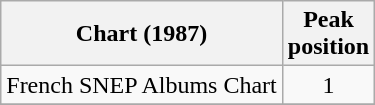<table class="wikitable sortable">
<tr>
<th>Chart (1987)</th>
<th>Peak<br>position</th>
</tr>
<tr>
<td>French SNEP Albums Chart</td>
<td align="center">1</td>
</tr>
<tr>
</tr>
</table>
